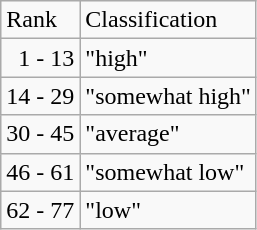<table class="wikitable"" ---valign=top>
<tr>
<td>Rank</td>
<td>Classification</td>
</tr>
<tr>
<td>  1 - 13</td>
<td>"high"</td>
</tr>
<tr>
<td>14 - 29</td>
<td>"somewhat high"</td>
</tr>
<tr>
<td>30 - 45</td>
<td>"average"</td>
</tr>
<tr>
<td>46 - 61</td>
<td>"somewhat low"</td>
</tr>
<tr>
<td>62 - 77</td>
<td>"low"</td>
</tr>
</table>
